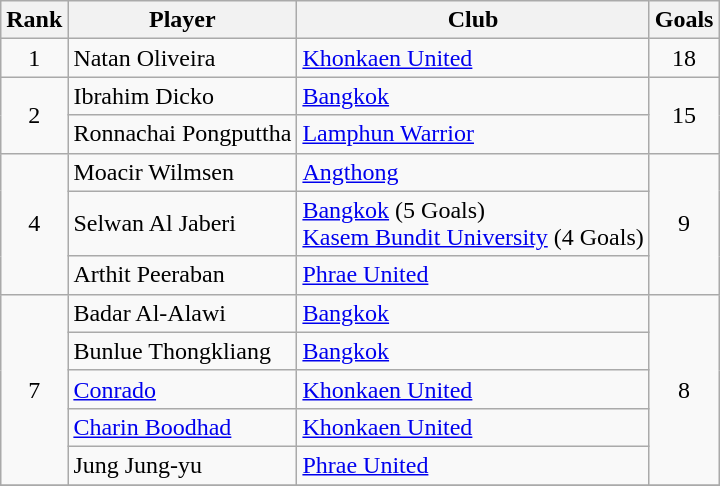<table class="wikitable" style="text-align:center">
<tr>
<th>Rank</th>
<th>Player</th>
<th>Club</th>
<th>Goals</th>
</tr>
<tr>
<td>1</td>
<td align="left"> Natan Oliveira</td>
<td align="left"><a href='#'>Khonkaen United</a></td>
<td>18</td>
</tr>
<tr>
<td rowspan="2">2</td>
<td align="left"> Ibrahim Dicko</td>
<td align="left"><a href='#'>Bangkok</a></td>
<td rowspan="2">15</td>
</tr>
<tr>
<td align="left"> Ronnachai Pongputtha</td>
<td align="left"><a href='#'>Lamphun Warrior</a></td>
</tr>
<tr>
<td rowspan="3">4</td>
<td align="left"> Moacir Wilmsen</td>
<td align="left"><a href='#'>Angthong</a></td>
<td rowspan="3">9</td>
</tr>
<tr>
<td align="left"> Selwan Al Jaberi</td>
<td align="left"><a href='#'>Bangkok</a> (5 Goals) <br> <a href='#'>Kasem Bundit University</a> (4 Goals)</td>
</tr>
<tr>
<td align="left"> Arthit Peeraban</td>
<td align="left"><a href='#'>Phrae United</a></td>
</tr>
<tr>
<td rowspan="5">7</td>
<td align="left"> Badar Al-Alawi</td>
<td align="left"><a href='#'>Bangkok</a></td>
<td rowspan="5">8</td>
</tr>
<tr>
<td align="left"> Bunlue Thongkliang</td>
<td align="left"><a href='#'>Bangkok</a></td>
</tr>
<tr>
<td align="left"> <a href='#'>Conrado</a></td>
<td align="left"><a href='#'>Khonkaen United</a></td>
</tr>
<tr>
<td align="left"> <a href='#'>Charin Boodhad</a></td>
<td align="left"><a href='#'>Khonkaen United</a></td>
</tr>
<tr>
<td align="left"> Jung Jung-yu</td>
<td align="left"><a href='#'>Phrae United</a></td>
</tr>
<tr>
</tr>
</table>
